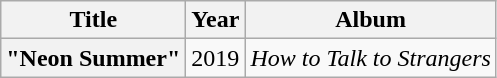<table class="wikitable plainrowheaders">
<tr>
<th>Title</th>
<th>Year</th>
<th>Album</th>
</tr>
<tr>
<th scope="row">"Neon Summer"</th>
<td>2019</td>
<td><em>How to Talk to Strangers</em></td>
</tr>
</table>
